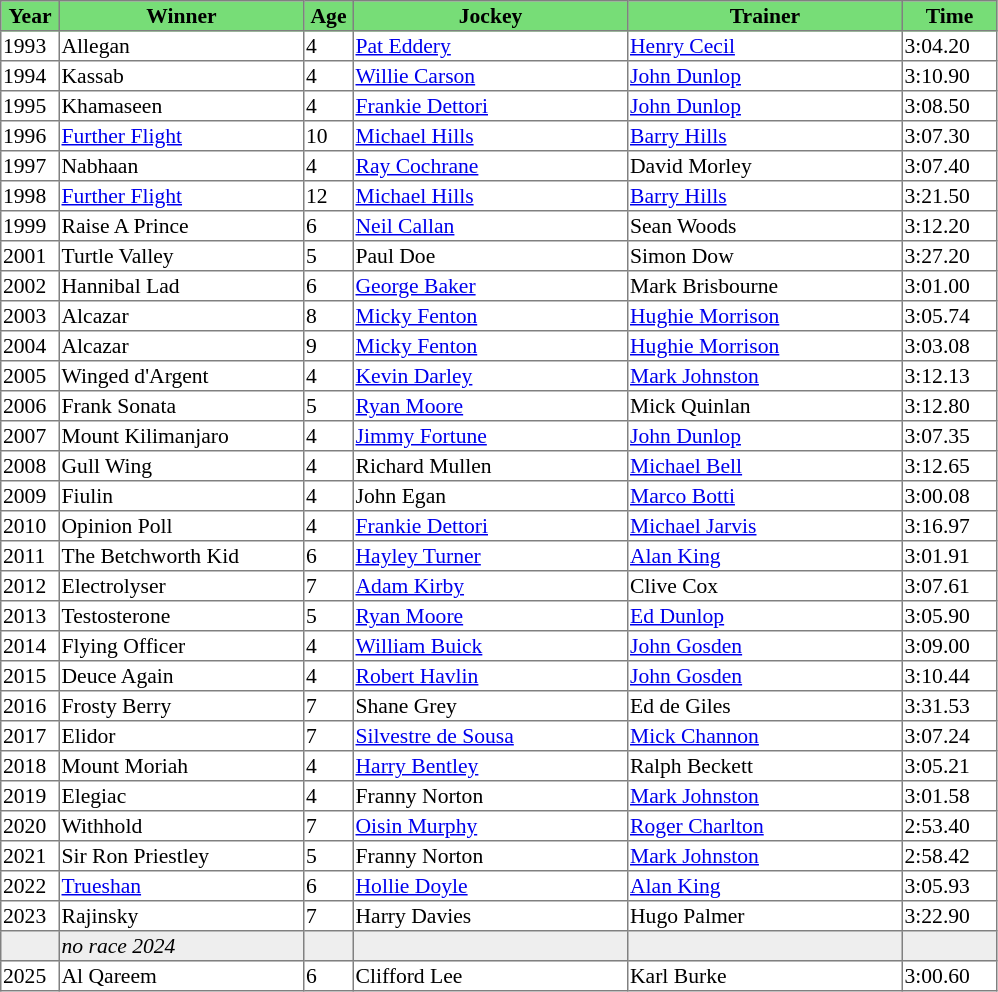<table class = "sortable" | border="1" style="border-collapse: collapse; font-size:90%">
<tr bgcolor="#77dd77" align="center">
<th style="width:36px"><strong>Year</strong></th>
<th style="width:160px"><strong>Winner</strong></th>
<th style="width:30px"><strong>Age</strong></th>
<th style="width:180px"><strong>Jockey</strong></th>
<th style="width:180px"><strong>Trainer</strong></th>
<th style="width:60px"><strong>Time</strong></th>
</tr>
<tr>
<td>1993</td>
<td>Allegan</td>
<td>4</td>
<td><a href='#'>Pat Eddery</a></td>
<td><a href='#'>Henry Cecil</a></td>
<td>3:04.20</td>
</tr>
<tr>
<td>1994</td>
<td>Kassab</td>
<td>4</td>
<td><a href='#'>Willie Carson</a></td>
<td><a href='#'>John Dunlop</a></td>
<td>3:10.90</td>
</tr>
<tr>
<td>1995</td>
<td>Khamaseen</td>
<td>4</td>
<td><a href='#'>Frankie Dettori</a></td>
<td><a href='#'>John Dunlop</a></td>
<td>3:08.50</td>
</tr>
<tr>
<td>1996</td>
<td><a href='#'>Further Flight</a></td>
<td>10</td>
<td><a href='#'>Michael Hills</a></td>
<td><a href='#'>Barry Hills</a></td>
<td>3:07.30</td>
</tr>
<tr>
<td>1997</td>
<td>Nabhaan</td>
<td>4</td>
<td><a href='#'>Ray Cochrane</a></td>
<td>David Morley</td>
<td>3:07.40</td>
</tr>
<tr>
<td>1998</td>
<td><a href='#'>Further Flight</a></td>
<td>12</td>
<td><a href='#'>Michael Hills</a></td>
<td><a href='#'>Barry Hills</a></td>
<td>3:21.50</td>
</tr>
<tr>
<td>1999</td>
<td>Raise A Prince</td>
<td>6</td>
<td><a href='#'>Neil Callan</a></td>
<td>Sean Woods</td>
<td>3:12.20</td>
</tr>
<tr>
<td>2001</td>
<td>Turtle Valley</td>
<td>5</td>
<td>Paul Doe</td>
<td>Simon Dow</td>
<td>3:27.20</td>
</tr>
<tr>
<td>2002</td>
<td>Hannibal Lad</td>
<td>6</td>
<td><a href='#'>George Baker</a></td>
<td>Mark Brisbourne</td>
<td>3:01.00</td>
</tr>
<tr>
<td>2003</td>
<td>Alcazar</td>
<td>8</td>
<td><a href='#'>Micky Fenton</a></td>
<td><a href='#'>Hughie Morrison</a></td>
<td>3:05.74</td>
</tr>
<tr>
<td>2004</td>
<td>Alcazar</td>
<td>9</td>
<td><a href='#'>Micky Fenton</a></td>
<td><a href='#'>Hughie Morrison</a></td>
<td>3:03.08</td>
</tr>
<tr>
<td>2005</td>
<td>Winged d'Argent</td>
<td>4</td>
<td><a href='#'>Kevin Darley</a></td>
<td><a href='#'>Mark Johnston</a></td>
<td>3:12.13</td>
</tr>
<tr>
<td>2006</td>
<td>Frank Sonata</td>
<td>5</td>
<td><a href='#'>Ryan Moore</a></td>
<td>Mick Quinlan</td>
<td>3:12.80</td>
</tr>
<tr>
<td>2007</td>
<td>Mount Kilimanjaro</td>
<td>4</td>
<td><a href='#'>Jimmy Fortune</a></td>
<td><a href='#'>John Dunlop</a></td>
<td>3:07.35</td>
</tr>
<tr>
<td>2008</td>
<td>Gull Wing</td>
<td>4</td>
<td>Richard Mullen</td>
<td><a href='#'>Michael Bell</a></td>
<td>3:12.65</td>
</tr>
<tr>
<td>2009</td>
<td>Fiulin</td>
<td>4</td>
<td>John Egan</td>
<td><a href='#'>Marco Botti</a></td>
<td>3:00.08</td>
</tr>
<tr>
<td>2010</td>
<td>Opinion Poll</td>
<td>4</td>
<td><a href='#'>Frankie Dettori</a></td>
<td><a href='#'>Michael Jarvis</a></td>
<td>3:16.97</td>
</tr>
<tr>
<td>2011</td>
<td>The Betchworth Kid</td>
<td>6</td>
<td><a href='#'>Hayley Turner</a></td>
<td><a href='#'>Alan King</a></td>
<td>3:01.91</td>
</tr>
<tr>
<td>2012</td>
<td>Electrolyser</td>
<td>7</td>
<td><a href='#'>Adam Kirby</a></td>
<td>Clive Cox</td>
<td>3:07.61</td>
</tr>
<tr>
<td>2013</td>
<td>Testosterone</td>
<td>5</td>
<td><a href='#'>Ryan Moore</a></td>
<td><a href='#'>Ed Dunlop</a></td>
<td>3:05.90</td>
</tr>
<tr>
<td>2014</td>
<td>Flying Officer</td>
<td>4</td>
<td><a href='#'>William Buick</a></td>
<td><a href='#'>John Gosden</a></td>
<td>3:09.00</td>
</tr>
<tr>
<td>2015</td>
<td>Deuce Again</td>
<td>4</td>
<td><a href='#'>Robert Havlin</a></td>
<td><a href='#'>John Gosden</a></td>
<td>3:10.44</td>
</tr>
<tr>
<td>2016</td>
<td>Frosty Berry</td>
<td>7</td>
<td>Shane Grey</td>
<td>Ed de Giles</td>
<td>3:31.53</td>
</tr>
<tr>
<td>2017</td>
<td>Elidor</td>
<td>7</td>
<td><a href='#'>Silvestre de Sousa</a></td>
<td><a href='#'>Mick Channon</a></td>
<td>3:07.24</td>
</tr>
<tr>
<td>2018</td>
<td>Mount Moriah</td>
<td>4</td>
<td><a href='#'>Harry Bentley</a></td>
<td>Ralph Beckett</td>
<td>3:05.21</td>
</tr>
<tr>
<td>2019</td>
<td>Elegiac</td>
<td>4</td>
<td>Franny Norton</td>
<td><a href='#'>Mark Johnston</a></td>
<td>3:01.58</td>
</tr>
<tr>
<td>2020</td>
<td>Withhold</td>
<td>7</td>
<td><a href='#'>Oisin Murphy</a></td>
<td><a href='#'>Roger Charlton</a></td>
<td>2:53.40</td>
</tr>
<tr>
<td>2021</td>
<td>Sir Ron Priestley</td>
<td>5</td>
<td>Franny Norton</td>
<td><a href='#'>Mark Johnston</a></td>
<td>2:58.42</td>
</tr>
<tr>
<td>2022</td>
<td><a href='#'>Trueshan</a></td>
<td>6</td>
<td><a href='#'>Hollie Doyle</a></td>
<td><a href='#'>Alan King</a></td>
<td>3:05.93</td>
</tr>
<tr>
<td>2023</td>
<td>Rajinsky</td>
<td>7</td>
<td>Harry Davies</td>
<td>Hugo Palmer</td>
<td>3:22.90</td>
</tr>
<tr bgcolor="#eeeeee">
<td data-sort-value="2020"></td>
<td><em>no race 2024</em> </td>
<td></td>
<td></td>
<td></td>
<td></td>
</tr>
<tr>
<td>2025</td>
<td>Al Qareem</td>
<td>6</td>
<td>Clifford Lee</td>
<td>Karl Burke</td>
<td>3:00.60</td>
</tr>
</table>
